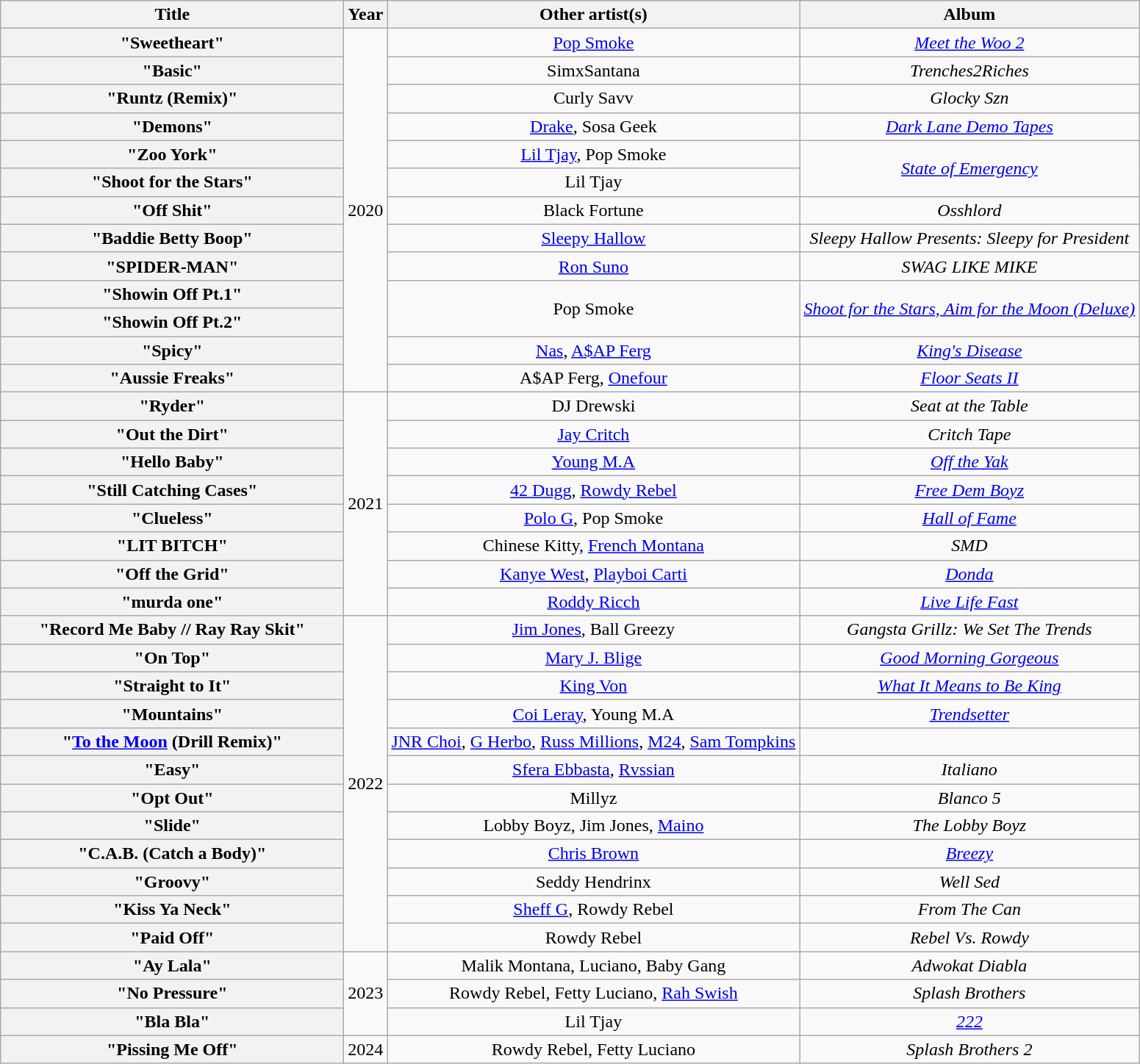<table class="wikitable plainrowheaders" style="text-align:center;">
<tr>
<th scope="col" style="width:19em;">Title</th>
<th scope="col" style="width:1em;">Year</th>
<th scope="col">Other artist(s)</th>
<th scope="col">Album</th>
</tr>
<tr>
<th scope="row">"Sweetheart"</th>
<td rowspan="13">2020</td>
<td><a href='#'>Pop Smoke</a></td>
<td><em><a href='#'>Meet the Woo 2</a></em></td>
</tr>
<tr>
<th scope="row">"Basic"</th>
<td>SimxSantana</td>
<td><em>Trenches2Riches</em></td>
</tr>
<tr>
<th scope="row">"Runtz (Remix)"</th>
<td>Curly Savv</td>
<td><em>Glocky Szn</em></td>
</tr>
<tr>
<th scope="row">"Demons"</th>
<td><a href='#'>Drake</a>, Sosa Geek</td>
<td><em><a href='#'>Dark Lane Demo Tapes</a></em></td>
</tr>
<tr>
<th scope="row">"Zoo York"</th>
<td><a href='#'>Lil Tjay</a>, Pop Smoke</td>
<td rowspan="2"><em><a href='#'>State of Emergency</a></em></td>
</tr>
<tr>
<th scope="row">"Shoot for the Stars"</th>
<td>Lil Tjay</td>
</tr>
<tr>
<th scope="row">"Off Shit"</th>
<td>Black Fortune</td>
<td><em>Osshlord</em></td>
</tr>
<tr>
<th scope="row">"Baddie Betty Boop"</th>
<td><a href='#'>Sleepy Hallow</a></td>
<td><em>Sleepy Hallow Presents: Sleepy for President</em></td>
</tr>
<tr>
<th scope="row">"SPIDER-MAN"</th>
<td><a href='#'>Ron Suno</a></td>
<td><em>SWAG LIKE MIKE</em></td>
</tr>
<tr>
<th scope="row">"Showin Off Pt.1"</th>
<td rowspan="2">Pop Smoke</td>
<td rowspan="2"><em><a href='#'>Shoot for the Stars, Aim for the Moon (Deluxe)</a></em></td>
</tr>
<tr>
<th scope="row">"Showin Off Pt.2"</th>
</tr>
<tr>
<th scope="row">"Spicy"</th>
<td><a href='#'>Nas</a>, <a href='#'>A$AP Ferg</a></td>
<td><em><a href='#'>King's Disease</a></em></td>
</tr>
<tr>
<th scope="row">"Aussie Freaks"</th>
<td>A$AP Ferg, <a href='#'>Onefour</a></td>
<td><em><a href='#'>Floor Seats II</a></em></td>
</tr>
<tr>
<th scope="row">"Ryder"</th>
<td rowspan="8">2021</td>
<td>DJ Drewski</td>
<td><em>Seat at the Table</em></td>
</tr>
<tr>
<th scope="row">"Out the Dirt"</th>
<td><a href='#'>Jay Critch</a></td>
<td><em>Critch Tape</em></td>
</tr>
<tr>
<th scope="row">"Hello Baby"</th>
<td><a href='#'>Young M.A</a></td>
<td><em><a href='#'>Off the Yak</a></em></td>
</tr>
<tr>
<th scope="row">"Still Catching Cases"</th>
<td><a href='#'>42 Dugg</a>, <a href='#'>Rowdy Rebel</a></td>
<td><em><a href='#'>Free Dem Boyz</a></em></td>
</tr>
<tr>
<th scope="row">"Clueless"</th>
<td><a href='#'>Polo G</a>, Pop Smoke</td>
<td><em><a href='#'>Hall of Fame</a></em></td>
</tr>
<tr>
<th scope="row">"LIT BITCH"</th>
<td>Chinese Kitty, <a href='#'>French Montana</a></td>
<td><em>SMD</em></td>
</tr>
<tr>
<th scope="row">"Off the Grid"</th>
<td><a href='#'>Kanye West</a>, <a href='#'>Playboi Carti</a></td>
<td><em><a href='#'>Donda</a></em></td>
</tr>
<tr>
<th scope="row">"murda one"</th>
<td><a href='#'>Roddy Ricch</a></td>
<td><em><a href='#'>Live Life Fast</a></em></td>
</tr>
<tr>
<th scope="row">"Record Me Baby // Ray Ray Skit"</th>
<td rowspan="12">2022</td>
<td><a href='#'>Jim Jones</a>, Ball Greezy</td>
<td><em>Gangsta Grillz: We Set The Trends</em></td>
</tr>
<tr>
<th scope="row">"On Top"</th>
<td><a href='#'>Mary J. Blige</a></td>
<td><em><a href='#'>Good Morning Gorgeous</a></em></td>
</tr>
<tr>
<th scope="row">"Straight to It"</th>
<td><a href='#'>King Von</a></td>
<td><em><a href='#'>What It Means to Be King</a></em></td>
</tr>
<tr>
<th scope="row">"Mountains"</th>
<td><a href='#'>Coi Leray</a>, Young M.A</td>
<td><em><a href='#'>Trendsetter</a></em></td>
</tr>
<tr>
<th scope="row">"<a href='#'>To the Moon</a> (Drill Remix)"</th>
<td><a href='#'>JNR Choi</a>, <a href='#'>G Herbo</a>, <a href='#'>Russ Millions</a>, <a href='#'>M24</a>, <a href='#'>Sam Tompkins</a></td>
<td></td>
</tr>
<tr>
<th scope="row">"Easy"</th>
<td><a href='#'>Sfera Ebbasta</a>, <a href='#'>Rvssian</a></td>
<td><em>Italiano</em></td>
</tr>
<tr>
<th scope="row">"Opt Out"</th>
<td>Millyz</td>
<td><em>Blanco 5</em></td>
</tr>
<tr>
<th scope="row">"Slide"</th>
<td>Lobby Boyz, Jim Jones, <a href='#'>Maino</a></td>
<td><em>The Lobby Boyz</em></td>
</tr>
<tr>
<th scope="row">"C.A.B. (Catch a Body)"</th>
<td><a href='#'>Chris Brown</a></td>
<td><em><a href='#'>Breezy</a></em></td>
</tr>
<tr>
<th scope="row">"Groovy"</th>
<td>Seddy Hendrinx</td>
<td><em>Well Sed</em></td>
</tr>
<tr>
<th scope="row">"Kiss Ya Neck"</th>
<td><a href='#'>Sheff G</a>, Rowdy Rebel</td>
<td><em>From The Can</em></td>
</tr>
<tr>
<th scope="row">"Paid Off"</th>
<td>Rowdy Rebel</td>
<td><em>Rebel Vs. Rowdy</em></td>
</tr>
<tr>
<th scope="row">"Ay Lala"</th>
<td rowspan="3">2023</td>
<td>Malik Montana, Luciano, Baby Gang</td>
<td><em>Adwokat Diabla</em></td>
</tr>
<tr>
<th scope="row">"No Pressure"</th>
<td>Rowdy Rebel, Fetty Luciano, <a href='#'>Rah Swish</a></td>
<td><em>Splash Brothers</em></td>
</tr>
<tr>
<th scope="row">"Bla Bla"</th>
<td>Lil Tjay</td>
<td><em><a href='#'>222</a></em></td>
</tr>
<tr>
<th scope="Row">"Pissing Me Off"</th>
<td>2024</td>
<td>Rowdy Rebel, Fetty Luciano</td>
<td><em>Splash Brothers 2</em></td>
</tr>
</table>
